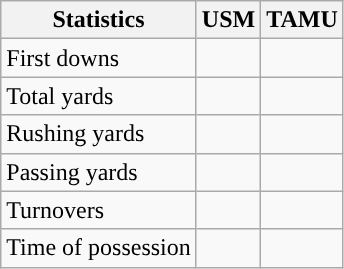<table class="wikitable" style="float: left;">
<tr>
<th>Statistics</th>
<th>USM</th>
<th>TAMU</th>
</tr>
<tr>
<td>First downs</td>
<td></td>
<td></td>
</tr>
<tr>
<td>Total yards</td>
<td></td>
<td></td>
</tr>
<tr>
<td>Rushing yards</td>
<td></td>
<td></td>
</tr>
<tr>
<td>Passing yards</td>
<td></td>
<td></td>
</tr>
<tr>
<td>Turnovers</td>
<td></td>
<td></td>
</tr>
<tr>
<td>Time of possession</td>
<td></td>
<td></td>
</tr>
</table>
